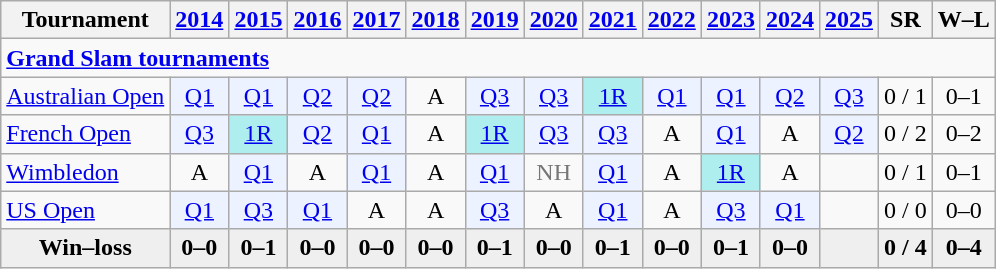<table class=wikitable style=text-align:center>
<tr>
<th>Tournament</th>
<th><a href='#'>2014</a></th>
<th><a href='#'>2015</a></th>
<th><a href='#'>2016</a></th>
<th><a href='#'>2017</a></th>
<th><a href='#'>2018</a></th>
<th><a href='#'>2019</a></th>
<th><a href='#'>2020</a></th>
<th><a href='#'>2021</a></th>
<th><a href='#'>2022</a></th>
<th><a href='#'>2023</a></th>
<th><a href='#'>2024</a></th>
<th><a href='#'>2025</a></th>
<th>SR</th>
<th>W–L</th>
</tr>
<tr>
<td colspan="15" style="text-align:left"><a href='#'><strong>Grand Slam tournaments</strong></a></td>
</tr>
<tr>
<td align=left><a href='#'>Australian Open</a></td>
<td bgcolor=ecf2ff style=text-align:center><a href='#'>Q1</a></td>
<td bgcolor=ecf2ff style=text-align:center><a href='#'>Q1</a></td>
<td bgcolor=ecf2ff style=text-align:center><a href='#'>Q2</a></td>
<td bgcolor=ecf2ff style=text-align:center><a href='#'>Q2</a></td>
<td>A</td>
<td bgcolor=ecf2ff style=text-align:center><a href='#'>Q3</a></td>
<td bgcolor=ecf2ff style=text-align:center><a href='#'>Q3</a></td>
<td bgcolor=afeeee style=text-align:center><a href='#'>1R</a></td>
<td bgcolor=ecf2ff style=text-align:center><a href='#'>Q1</a></td>
<td bgcolor=ecf2ff style=text-align:center><a href='#'>Q1</a></td>
<td bgcolor=ecf2ff style=text-align:center><a href='#'>Q2</a></td>
<td bgcolor=ecf2ff style=text-align:center><a href='#'>Q3</a></td>
<td>0 / 1</td>
<td>0–1</td>
</tr>
<tr>
<td align=left><a href='#'>French Open</a></td>
<td bgcolor=ecf2ff  style=text-align:center><a href='#'>Q3</a></td>
<td bgcolor=afeeee  style=text-align:center><a href='#'>1R</a></td>
<td bgcolor=ecf2ff  style=text-align:center><a href='#'>Q2</a></td>
<td bgcolor=ecf2ff  style=text-align:center><a href='#'>Q1</a></td>
<td>A</td>
<td bgcolor=afeeee  style=text-align:center><a href='#'>1R</a></td>
<td bgcolor=ecf2ff  style=text-align:center><a href='#'>Q3</a></td>
<td bgcolor=ecf2ff  style=text-align:center><a href='#'>Q3</a></td>
<td>A</td>
<td bgcolor=ecf2ff  style=text-align:center><a href='#'>Q1</a></td>
<td>A</td>
<td bgcolor=ecf2ff><a href='#'>Q2</a></td>
<td>0 / 2</td>
<td>0–2</td>
</tr>
<tr>
<td align=left><a href='#'>Wimbledon</a></td>
<td>A</td>
<td bgcolor=ecf2ff style=text-align:center><a href='#'>Q1</a></td>
<td>A</td>
<td bgcolor=ecf2ff style=text-align:center><a href='#'>Q1</a></td>
<td>A</td>
<td bgcolor=ecf2ff style=text-align:center><a href='#'>Q1</a></td>
<td style=color:#767676>NH</td>
<td bgcolor=ecf2ff style=text-align:center><a href='#'>Q1</a></td>
<td>A</td>
<td bgcolor=afeeee style=text-align:center><a href='#'>1R</a></td>
<td>A</td>
<td></td>
<td>0 / 1</td>
<td>0–1</td>
</tr>
<tr>
<td align=left><a href='#'>US Open</a></td>
<td bgcolor=ecf2ff  style=text-align:center><a href='#'>Q1</a></td>
<td bgcolor=ecf2ff  style=text-align:center><a href='#'>Q3</a></td>
<td bgcolor=ecf2ff  style=text-align:center><a href='#'>Q1</a></td>
<td>A</td>
<td>A</td>
<td bgcolor=ecf2ff  style=text-align:center><a href='#'>Q3</a></td>
<td>A</td>
<td bgcolor=ecf2ff  style=text-align:center><a href='#'>Q1</a></td>
<td>A</td>
<td bgcolor=ecf2ff  style=text-align:center><a href='#'>Q3</a></td>
<td bgcolor=ecf2ff  style=text-align:center><a href='#'>Q1</a></td>
<td></td>
<td>0 / 0</td>
<td>0–0</td>
</tr>
<tr style=font-weight:bold;background:#efefef>
<td style=text-align:center>Win–loss</td>
<td>0–0</td>
<td>0–1</td>
<td>0–0</td>
<td>0–0</td>
<td>0–0</td>
<td>0–1</td>
<td>0–0</td>
<td>0–1</td>
<td>0–0</td>
<td>0–1</td>
<td>0–0</td>
<td></td>
<td>0 / 4</td>
<td>0–4</td>
</tr>
</table>
